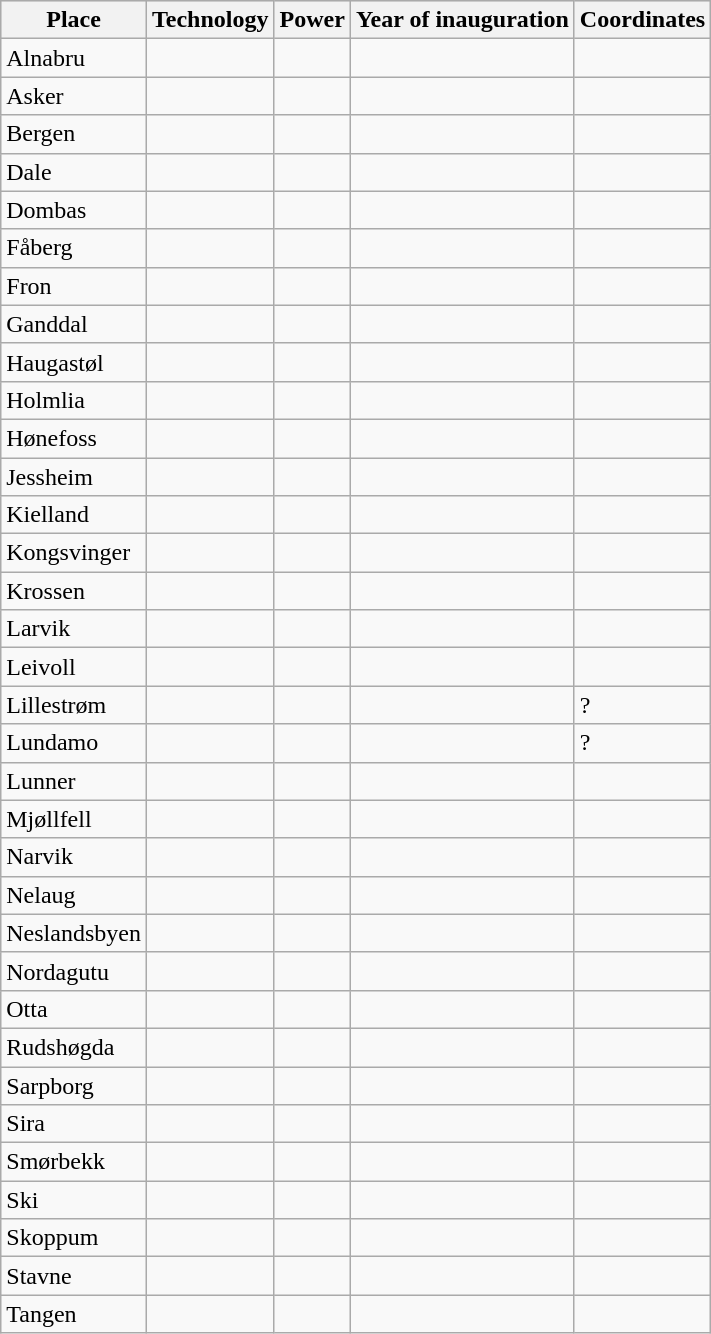<table class="wikitable sortable" style=" ">
<tr bgcolor="#dfdfdf">
<th>Place</th>
<th>Technology</th>
<th>Power</th>
<th>Year of inauguration</th>
<th>Coordinates</th>
</tr>
<tr>
<td>Alnabru</td>
<td></td>
<td></td>
<td></td>
<td></td>
</tr>
<tr>
<td>Asker</td>
<td></td>
<td></td>
<td></td>
<td></td>
</tr>
<tr>
<td>Bergen</td>
<td></td>
<td></td>
<td></td>
<td></td>
</tr>
<tr>
<td>Dale</td>
<td></td>
<td></td>
<td></td>
<td></td>
</tr>
<tr>
<td>Dombas</td>
<td></td>
<td></td>
<td></td>
<td></td>
</tr>
<tr>
<td>Fåberg</td>
<td></td>
<td></td>
<td></td>
<td></td>
</tr>
<tr>
<td>Fron</td>
<td></td>
<td></td>
<td></td>
<td></td>
</tr>
<tr>
<td>Ganddal</td>
<td></td>
<td></td>
<td></td>
<td></td>
</tr>
<tr>
<td>Haugastøl</td>
<td></td>
<td></td>
<td></td>
<td></td>
</tr>
<tr>
<td>Holmlia</td>
<td></td>
<td></td>
<td></td>
<td></td>
</tr>
<tr>
<td>Hønefoss</td>
<td></td>
<td></td>
<td></td>
<td></td>
</tr>
<tr>
<td>Jessheim</td>
<td></td>
<td></td>
<td></td>
<td></td>
</tr>
<tr>
<td>Kielland</td>
<td></td>
<td></td>
<td></td>
<td></td>
</tr>
<tr>
<td>Kongsvinger</td>
<td></td>
<td></td>
<td></td>
<td></td>
</tr>
<tr>
<td>Krossen</td>
<td></td>
<td></td>
<td></td>
<td></td>
</tr>
<tr>
<td>Larvik</td>
<td></td>
<td></td>
<td></td>
<td></td>
</tr>
<tr>
<td>Leivoll</td>
<td></td>
<td></td>
<td></td>
<td></td>
</tr>
<tr>
<td>Lillestrøm</td>
<td></td>
<td></td>
<td></td>
<td>?</td>
</tr>
<tr>
<td>Lundamo</td>
<td></td>
<td></td>
<td></td>
<td>?</td>
</tr>
<tr>
<td>Lunner</td>
<td></td>
<td></td>
<td></td>
<td></td>
</tr>
<tr>
<td>Mjøllfell</td>
<td></td>
<td></td>
<td></td>
<td></td>
</tr>
<tr>
<td>Narvik</td>
<td></td>
<td></td>
<td></td>
<td></td>
</tr>
<tr>
<td>Nelaug</td>
<td></td>
<td></td>
<td></td>
<td></td>
</tr>
<tr>
<td>Neslandsbyen</td>
<td></td>
<td></td>
<td></td>
<td></td>
</tr>
<tr>
<td>Nordagutu</td>
<td></td>
<td></td>
<td></td>
<td></td>
</tr>
<tr>
<td>Otta</td>
<td></td>
<td></td>
<td></td>
<td></td>
</tr>
<tr>
<td>Rudshøgda</td>
<td></td>
<td></td>
<td></td>
<td></td>
</tr>
<tr>
<td>Sarpborg</td>
<td></td>
<td></td>
<td></td>
<td></td>
</tr>
<tr>
<td>Sira</td>
<td></td>
<td></td>
<td></td>
<td></td>
</tr>
<tr>
<td>Smørbekk</td>
<td></td>
<td></td>
<td></td>
<td></td>
</tr>
<tr>
<td>Ski</td>
<td></td>
<td></td>
<td></td>
<td></td>
</tr>
<tr>
<td>Skoppum</td>
<td></td>
<td></td>
<td></td>
<td></td>
</tr>
<tr>
<td>Stavne</td>
<td></td>
<td></td>
<td></td>
<td></td>
</tr>
<tr>
<td>Tangen</td>
<td></td>
<td></td>
<td></td>
<td></td>
</tr>
</table>
